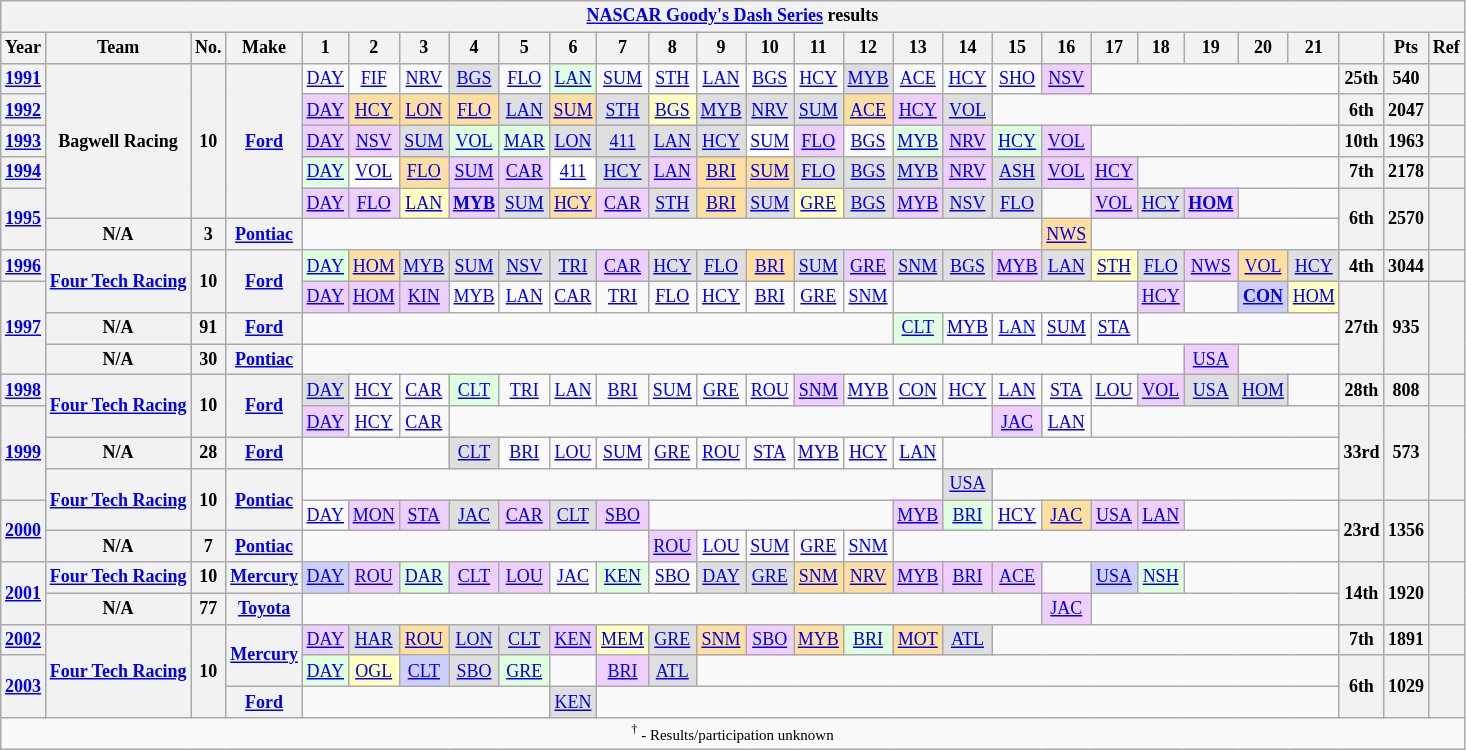<table class="wikitable" style="text-align:center; font-size:75%">
<tr>
<th colspan=32><a href='#'>NASCAR Goody's Dash Series</a> results</th>
</tr>
<tr>
<th>Year</th>
<th>Team</th>
<th>No.</th>
<th>Make</th>
<th>1</th>
<th>2</th>
<th>3</th>
<th>4</th>
<th>5</th>
<th>6</th>
<th>7</th>
<th>8</th>
<th>9</th>
<th>10</th>
<th>11</th>
<th>12</th>
<th>13</th>
<th>14</th>
<th>15</th>
<th>16</th>
<th>17</th>
<th>18</th>
<th>19</th>
<th>20</th>
<th>21</th>
<th></th>
<th>Pts</th>
<th>Ref</th>
</tr>
<tr>
<th><a href='#'>1991</a></th>
<th rowspan=5>Bagwell Racing</th>
<th rowspan=5>10</th>
<th rowspan=5><a href='#'>Ford</a></th>
<td><a href='#'>DAY</a></td>
<td><a href='#'>FIF</a></td>
<td><a href='#'>NRV</a></td>
<td style="background:#DFDFDF;"><a href='#'>BGS</a><br></td>
<td><a href='#'>FLO</a></td>
<td style="background:#DFFFDF;"><a href='#'>LAN</a><br></td>
<td><a href='#'>SUM</a></td>
<td><a href='#'>STH</a></td>
<td><a href='#'>LAN</a></td>
<td><a href='#'>BGS</a></td>
<td><a href='#'>HCY</a></td>
<td style="background:#DFDFDF;"><a href='#'>MYB</a><br></td>
<td><a href='#'>ACE</a></td>
<td><a href='#'>HCY</a></td>
<td><a href='#'>SHO</a></td>
<td style="background:#EFCFFF;"><a href='#'>NSV</a><br></td>
<td colspan=5></td>
<th>25th</th>
<th>540</th>
<th></th>
</tr>
<tr>
<th><a href='#'>1992</a></th>
<td style="background:#EFCFFF;"><a href='#'>DAY</a><br></td>
<td style="background:#FFDF9F;"><a href='#'>HCY</a><br></td>
<td style="background:#FFDF9F;"><a href='#'>LON</a><br></td>
<td style="background:#FFDF9F;"><a href='#'>FLO</a><br></td>
<td style="background:#DFDFDF;"><a href='#'>LAN</a><br></td>
<td style="background:#FFDF9F;"><a href='#'>SUM</a><br></td>
<td style="background:#DFDFDF;"><a href='#'>STH</a><br></td>
<td style="background:#FFFFBF;"><a href='#'>BGS</a><br></td>
<td style="background:#DFDFDF;"><a href='#'>MYB</a><br></td>
<td style="background:#DFDFDF;"><a href='#'>NRV</a><br></td>
<td style="background:#DFDFDF;"><a href='#'>SUM</a><br></td>
<td style="background:#FFDF9F;"><a href='#'>ACE</a><br></td>
<td style="background:#EFCFFF;"><a href='#'>HCY</a><br></td>
<td style="background:#DFDFDF;"><a href='#'>VOL</a><br></td>
<td colspan=7></td>
<th>6th</th>
<th>2047</th>
<th></th>
</tr>
<tr>
<th><a href='#'>1993</a></th>
<td style="background:#EFCFFF;"><a href='#'>DAY</a><br></td>
<td style="background:#EFCFFF;"><a href='#'>NSV</a><br></td>
<td style="background:#DFDFDF;"><a href='#'>SUM</a><br></td>
<td style="background:#DFFFDF;"><a href='#'>VOL</a><br></td>
<td style="background:#DFFFDF;"><a href='#'>MAR</a><br></td>
<td style="background:#DFDFDF;"><a href='#'>LON</a><br></td>
<td style="background:#DFDFDF;"><a href='#'>411</a><br></td>
<td style="background:#DFDFDF;"><a href='#'>LAN</a><br></td>
<td style="background:#DFDFDF;"><a href='#'>HCY</a><br></td>
<td style="background:#FFFFFF;"><a href='#'>SUM</a><br></td>
<td style="background:#EFCFFF;"><a href='#'>FLO</a><br></td>
<td><a href='#'>BGS</a></td>
<td style="background:#DFFFDF;"><a href='#'>MYB</a><br></td>
<td style="background:#EFCFFF;"><a href='#'>NRV</a><br></td>
<td style="background:#DFFFDF;"><a href='#'>HCY</a><br></td>
<td style="background:#EFCFFF;"><a href='#'>VOL</a><br></td>
<td colspan=5></td>
<th>10th</th>
<th>1963</th>
<th></th>
</tr>
<tr>
<th><a href='#'>1994</a></th>
<td style="background:#DFFFDF;"><a href='#'>DAY</a><br></td>
<td style="background:#FFFFFF;"><a href='#'>VOL</a><br></td>
<td style="background:#FFDF9F;"><a href='#'>FLO</a><br></td>
<td style="background:#EFCFFF;"><a href='#'>SUM</a><br></td>
<td style="background:#EFCFFF;"><a href='#'>CAR</a><br></td>
<td style="background:#FFFFFF;"><a href='#'>411</a><br></td>
<td style="background:#DFDFDF;"><a href='#'>HCY</a><br></td>
<td style="background:#EFCFFF;"><a href='#'>LAN</a><br></td>
<td style="background:#FFDF9F;"><a href='#'>BRI</a><br></td>
<td style="background:#FFDF9F;"><a href='#'>SUM</a><br></td>
<td style="background:#DFDFDF;"><a href='#'>FLO</a><br></td>
<td style="background:#DFDFDF;"><a href='#'>BGS</a><br></td>
<td style="background:#DFDFDF;"><a href='#'>MYB</a><br></td>
<td style="background:#EFCFFF;"><a href='#'>NRV</a><br></td>
<td style="background:#DFDFDF;"><a href='#'>ASH</a><br></td>
<td style="background:#EFCFFF;"><a href='#'>VOL</a><br></td>
<td style="background:#EFCFFF;"><a href='#'>HCY</a><br></td>
<td colspan=4></td>
<th>7th</th>
<th>2178</th>
<th></th>
</tr>
<tr>
<th rowspan=2><a href='#'>1995</a></th>
<td style="background:#EFCFFF;"><a href='#'>DAY</a><br></td>
<td style="background:#EFCFFF;"><a href='#'>FLO</a><br></td>
<td style="background:#FFFFBF;"><a href='#'>LAN</a><br></td>
<td style="background:#EFCFFF;"><strong><a href='#'>MYB</a></strong><br></td>
<td style="background:#DFDFDF;"><a href='#'>SUM</a><br></td>
<td style="background:#FFDF9F;"><a href='#'>HCY</a><br></td>
<td style="background:#EFCFFF;"><a href='#'>CAR</a><br></td>
<td style="background:#DFDFDF;"><a href='#'>STH</a><br></td>
<td style="background:#FFDF9F;"><a href='#'>BRI</a><br></td>
<td style="background:#DFDFDF;"><a href='#'>SUM</a><br></td>
<td style="background:#FFFFBF;"><a href='#'>GRE</a><br></td>
<td style="background:#DFDFDF;"><a href='#'>BGS</a><br></td>
<td style="background:#EFCFFF;"><a href='#'>MYB</a><br></td>
<td style="background:#DFDFDF;"><a href='#'>NSV</a><br></td>
<td style="background:#DFDFDF;"><a href='#'>FLO</a><br></td>
<td></td>
<td style="background:#EFCFFF;"><a href='#'>VOL</a><br></td>
<td style="background:#DFDFDF;"><a href='#'>HCY</a><br></td>
<td style="background:#EFCFFF;"><strong><a href='#'>HOM</a></strong><br></td>
<td colspan=2></td>
<th rowspan=2>6th</th>
<th rowspan=2>2570</th>
<th rowspan=2></th>
</tr>
<tr>
<th>N/A</th>
<th>3</th>
<th><a href='#'>Pontiac</a></th>
<td colspan=15></td>
<td style="background:#FFDF9F;"><a href='#'>NWS</a><br></td>
<td colspan=5></td>
</tr>
<tr>
<th><a href='#'>1996</a></th>
<th rowspan=2><a href='#'>Four Tech Racing</a></th>
<th rowspan=2>10</th>
<th rowspan=2><a href='#'>Ford</a></th>
<td style="background:#DFFFDF;"><a href='#'>DAY</a><br></td>
<td style="background:#FFDF9F;"><a href='#'>HOM</a><br></td>
<td style="background:#DFDFDF;"><a href='#'>MYB</a><br></td>
<td style="background:#DFDFDF;"><a href='#'>SUM</a><br></td>
<td style="background:#DFDFDF;"><a href='#'>NSV</a><br></td>
<td style="background:#DFDFDF;"><a href='#'>TRI</a><br></td>
<td style="background:#EFCFFF;"><a href='#'>CAR</a><br></td>
<td style="background:#DFDFDF;"><a href='#'>HCY</a><br></td>
<td style="background:#DFDFDF;"><a href='#'>FLO</a><br></td>
<td style="background:#FFDF9F;"><a href='#'>BRI</a><br></td>
<td style="background:#DFDFDF;"><a href='#'>SUM</a><br></td>
<td style="background:#EFCFFF;"><a href='#'>GRE</a><br></td>
<td style="background:#DFDFDF;"><a href='#'>SNM</a><br></td>
<td style="background:#DFDFDF;"><a href='#'>BGS</a><br></td>
<td style="background:#EFCFFF;"><a href='#'>MYB</a><br></td>
<td style="background:#DFDFDF;"><a href='#'>LAN</a><br></td>
<td style="background:#FFFFBF;"><a href='#'>STH</a><br></td>
<td style="background:#DFDFDF;"><a href='#'>FLO</a><br></td>
<td style="background:#EFCFFF;"><a href='#'>NWS</a><br></td>
<td style="background:#FFDF9F;"><a href='#'>VOL</a><br></td>
<td style="background:#DFDFDF;"><a href='#'>HCY</a><br></td>
<th>4th</th>
<th>3044</th>
<th></th>
</tr>
<tr>
<th rowspan=3><a href='#'>1997</a></th>
<td style="background:#EFCFFF;"><a href='#'>DAY</a><br></td>
<td style="background:#EFCFFF;"><a href='#'>HOM</a><br></td>
<td style="background:#EFCFFF;"><a href='#'>KIN</a><br></td>
<td><a href='#'>MYB</a></td>
<td><a href='#'>LAN</a></td>
<td><a href='#'>CAR</a></td>
<td><a href='#'>TRI</a></td>
<td><a href='#'>FLO</a></td>
<td><a href='#'>HCY</a></td>
<td><a href='#'>BRI</a></td>
<td><a href='#'>GRE</a></td>
<td><a href='#'>SNM</a></td>
<td colspan=5></td>
<td style="background:#EFCFFF;"><a href='#'>HCY</a><br></td>
<td></td>
<td style="background:#CFCFFF;"><strong><a href='#'>CON</a></strong><br></td>
<td style="background:#FFFFBF;"><a href='#'>HOM</a><br></td>
<th rowspan=3>27th</th>
<th rowspan=3>935</th>
<th rowspan=3></th>
</tr>
<tr>
<th>N/A</th>
<th>91</th>
<th><a href='#'>Ford</a></th>
<td colspan=12></td>
<td style="background:#DFFFDF;"><a href='#'>CLT</a><br></td>
<td><a href='#'>MYB</a></td>
<td><a href='#'>LAN</a></td>
<td><a href='#'>SUM</a></td>
<td><a href='#'>STA</a></td>
<td colspan=4></td>
</tr>
<tr>
<th>N/A</th>
<th>30</th>
<th><a href='#'>Pontiac</a></th>
<td colspan=18></td>
<td style="background:#EFCFFF;"><a href='#'>USA</a><br></td>
<td colspan=2></td>
</tr>
<tr>
<th><a href='#'>1998</a></th>
<th rowspan=2><a href='#'>Four Tech Racing</a></th>
<th rowspan=2>10</th>
<th rowspan=2><a href='#'>Ford</a></th>
<td style="background:#DFDFDF;"><a href='#'>DAY</a><br></td>
<td><a href='#'>HCY</a></td>
<td><a href='#'>CAR</a></td>
<td style="background:#DFFFDF;"><a href='#'>CLT</a><br></td>
<td><a href='#'>TRI</a></td>
<td><a href='#'>LAN</a></td>
<td><a href='#'>BRI</a></td>
<td><a href='#'>SUM</a></td>
<td><a href='#'>GRE</a></td>
<td><a href='#'>ROU</a></td>
<td style="background:#EFCFFF;"><a href='#'>SNM</a><br></td>
<td><a href='#'>MYB</a></td>
<td><a href='#'>CON</a></td>
<td><a href='#'>HCY</a></td>
<td><a href='#'>LAN</a></td>
<td><a href='#'>STA</a></td>
<td><a href='#'>LOU</a></td>
<td style="background:#EFCFFF;"><a href='#'>VOL</a><br></td>
<td style="background:#DFDFDF;"><a href='#'>USA</a><br></td>
<td style="background:#DFDFDF;"><a href='#'>HOM</a><br></td>
<td></td>
<th>28th</th>
<th>808</th>
<th></th>
</tr>
<tr>
<th rowspan=3><a href='#'>1999</a></th>
<td style="background:#EFCFFF;"><a href='#'>DAY</a><br></td>
<td><a href='#'>HCY</a></td>
<td><a href='#'>CAR</a></td>
<td colspan=11></td>
<td style="background:#EFCFFF;"><a href='#'>JAC</a><br></td>
<td><a href='#'>LAN</a></td>
<td colspan=5></td>
<th rowspan=3>33rd</th>
<th rowspan=3>573</th>
<th rowspan=3></th>
</tr>
<tr>
<th>N/A</th>
<th>28</th>
<th><a href='#'>Ford</a></th>
<td colspan=3></td>
<td style="background:#DFDFDF;"><a href='#'>CLT</a><br></td>
<td><a href='#'>BRI</a></td>
<td><a href='#'>LOU</a></td>
<td><a href='#'>SUM</a></td>
<td><a href='#'>GRE</a></td>
<td><a href='#'>ROU</a></td>
<td><a href='#'>STA</a></td>
<td><a href='#'>MYB</a></td>
<td><a href='#'>HCY</a></td>
<td><a href='#'>LAN</a></td>
<td colspan=8></td>
</tr>
<tr>
<th rowspan=2><a href='#'>Four Tech Racing</a></th>
<th rowspan=2>10</th>
<th rowspan=2><a href='#'>Pontiac</a></th>
<td colspan=13></td>
<td style="background:#DFDFDF;"><a href='#'>USA</a><br></td>
<td colspan=7></td>
</tr>
<tr>
<th rowspan=2><a href='#'>2000</a></th>
<td><a href='#'>DAY</a></td>
<td style="background:#EFCFFF;"><a href='#'>MON</a><br></td>
<td style="background:#EFCFFF;"><a href='#'>STA</a><br></td>
<td style="background:#DFDFDF;"><a href='#'>JAC</a><br></td>
<td style="background:#EFCFFF;"><a href='#'>CAR</a><br></td>
<td style="background:#DFDFDF;"><a href='#'>CLT</a><br></td>
<td style="background:#EFCFFF;"><a href='#'>SBO</a><br></td>
<td colspan=5></td>
<td style="background:#EFCFFF;"><a href='#'>MYB</a><br></td>
<td style="background:#DFFFDF;"><a href='#'>BRI</a><br></td>
<td><a href='#'>HCY</a></td>
<td style="background:#FFDF9F;"><a href='#'>JAC</a><br></td>
<td style="background:#EFCFFF;"><a href='#'>USA</a><br></td>
<td style="background:#EFCFFF;"><a href='#'>LAN</a><br></td>
<td colspan=3></td>
<th rowspan=2>23rd</th>
<th rowspan=2>1356</th>
<th rowspan=2></th>
</tr>
<tr>
<th>N/A</th>
<th>7</th>
<th><a href='#'>Pontiac</a></th>
<td colspan=7></td>
<td style="background:#EFCFFF;"><a href='#'>ROU</a><br></td>
<td><a href='#'>LOU</a></td>
<td><a href='#'>SUM</a></td>
<td><a href='#'>GRE</a></td>
<td><a href='#'>SNM</a></td>
<td colspan=9></td>
</tr>
<tr>
<th rowspan=2><a href='#'>2001</a></th>
<th><a href='#'>Four Tech Racing</a></th>
<th>10</th>
<th><a href='#'>Mercury</a></th>
<td style="background:#CFCFFF;"><a href='#'>DAY</a><br></td>
<td style="background:#EFCFFF;"><a href='#'>ROU</a><br></td>
<td style="background:#DFFFDF;"><a href='#'>DAR</a><br></td>
<td style="background:#EFCFFF;"><a href='#'>CLT</a><br></td>
<td style="background:#EFCFFF;"><a href='#'>LOU</a><br></td>
<td><a href='#'>JAC</a></td>
<td style="background:#DFFFDF;"><a href='#'>KEN</a><br></td>
<td><a href='#'>SBO</a></td>
<td style="background:#DFDFDF;"><a href='#'>DAY</a><br></td>
<td style="background:#DFDFDF;"><a href='#'>GRE</a><br></td>
<td style="background:#FFDF9F;"><a href='#'>SNM</a><br></td>
<td style="background:#FFDF9F;"><a href='#'>NRV</a><br></td>
<td style="background:#EFCFFF;"><a href='#'>MYB</a><br></td>
<td style="background:#EFCFFF;"><a href='#'>BRI</a><br></td>
<td style="background:#EFCFFF;"><a href='#'>ACE</a><br></td>
<td></td>
<td style="background:#CFCFFF;"><a href='#'>USA</a><br></td>
<td style="background:#DFFFDF;"><a href='#'>NSH</a><br></td>
<td colspan=3></td>
<th rowspan=2>14th</th>
<th rowspan=2>1920</th>
<th rowspan=2></th>
</tr>
<tr>
<th>N/A</th>
<th>77</th>
<th><a href='#'>Toyota</a></th>
<td colspan=15></td>
<td style="background:#EFCFFF;"><a href='#'>JAC</a><br></td>
<td colspan=5></td>
</tr>
<tr>
<th><a href='#'>2002</a></th>
<th rowspan=3><a href='#'>Four Tech Racing</a></th>
<th rowspan=3>10</th>
<th rowspan=2><a href='#'>Mercury</a></th>
<td style="background:#EFCFFF;"><a href='#'>DAY</a><br></td>
<td style="background:#DFDFDF;"><a href='#'>HAR</a><br></td>
<td style="background:#FFDF9F;"><a href='#'>ROU</a><br></td>
<td style="background:#DFDFDF;"><a href='#'>LON</a><br></td>
<td style="background:#DFDFDF;"><a href='#'>CLT</a><br></td>
<td style="background:#EFCFFF;"><a href='#'>KEN</a><br></td>
<td style="background:#FFFFBF;"><a href='#'>MEM</a><br></td>
<td style="background:#DFDFDF;"><a href='#'>GRE</a><br></td>
<td style="background:#FFDF9F;"><a href='#'>SNM</a><br></td>
<td style="background:#EFCFFF;"><a href='#'>SBO</a><br></td>
<td style="background:#FFDF9F;"><a href='#'>MYB</a><br></td>
<td style="background:#DFFFDF;"><a href='#'>BRI</a><br></td>
<td style="background:#FFDF9F;"><a href='#'>MOT</a><br></td>
<td style="background:#DFDFDF;"><a href='#'>ATL</a><br></td>
<td colspan=7></td>
<th>7th</th>
<th>1891</th>
<th></th>
</tr>
<tr>
<th rowspan=2><a href='#'>2003</a></th>
<td style="background:#DFFFDF;"><a href='#'>DAY</a><br></td>
<td style="background:#FFFFBF;"><a href='#'>OGL</a><br></td>
<td style="background:#CFCFFF;"><a href='#'>CLT</a><br></td>
<td style="background:#DFDFDF;"><a href='#'>SBO</a><br></td>
<td style="background:#DFFFDF;"><a href='#'>GRE</a><br></td>
<td></td>
<td style="background:#EFCFFF;"><a href='#'>BRI</a><br></td>
<td style="background:#DFDFDF;"><a href='#'>ATL</a><br></td>
<td colspan=13></td>
<th rowspan=2>6th</th>
<th rowspan=2>1029</th>
<th rowspan=2></th>
</tr>
<tr>
<th><a href='#'>Ford</a></th>
<td colspan=5></td>
<td style="background:#DFDFDF;"><a href='#'>KEN</a><br></td>
<td colspan=15></td>
</tr>
<tr>
<td colspan=32><small><sup>†</sup> - Results/participation unknown</small></td>
</tr>
</table>
